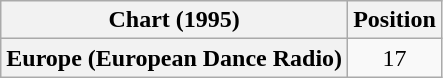<table class="wikitable plainrowheaders">
<tr>
<th>Chart (1995)</th>
<th>Position</th>
</tr>
<tr>
<th scope="row">Europe (European Dance Radio)</th>
<td align="center">17</td>
</tr>
</table>
